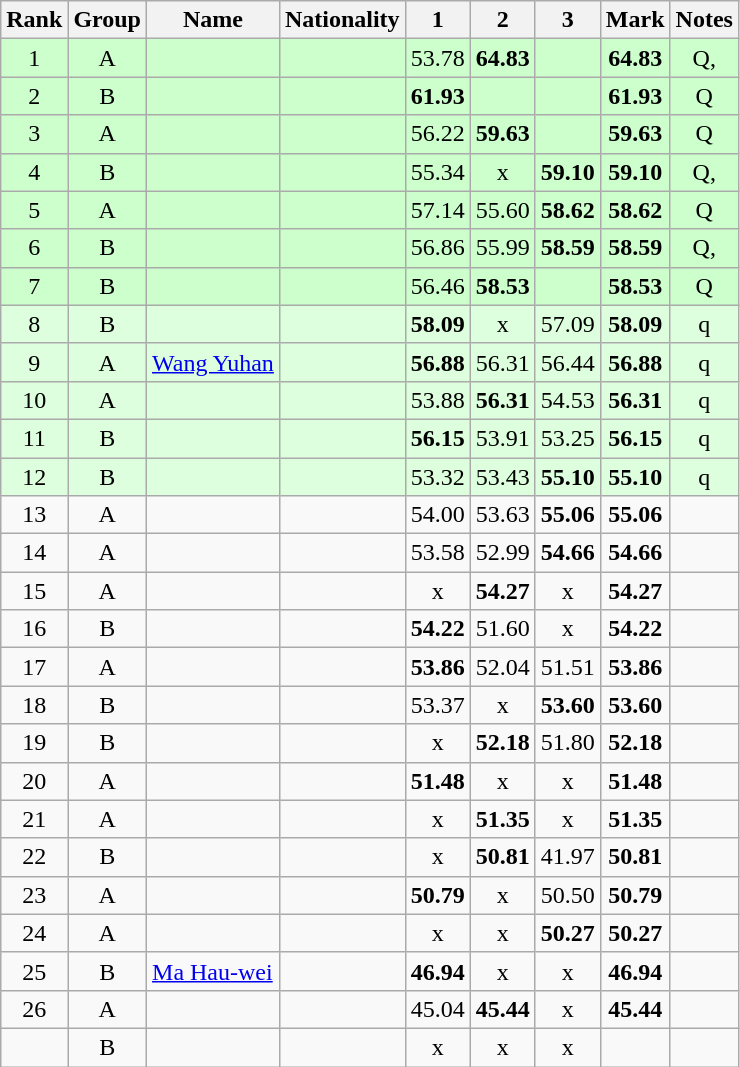<table class="wikitable sortable" style="text-align:center">
<tr>
<th>Rank</th>
<th>Group</th>
<th>Name</th>
<th>Nationality</th>
<th>1</th>
<th>2</th>
<th>3</th>
<th>Mark</th>
<th>Notes</th>
</tr>
<tr bgcolor=ccffcc>
<td>1</td>
<td>A</td>
<td align=left></td>
<td align=left></td>
<td>53.78</td>
<td><strong>64.83</strong></td>
<td></td>
<td><strong>64.83</strong></td>
<td>Q, </td>
</tr>
<tr bgcolor=ccffcc>
<td>2</td>
<td>B</td>
<td align=left></td>
<td align=left></td>
<td><strong>61.93</strong></td>
<td></td>
<td></td>
<td><strong>61.93</strong></td>
<td>Q</td>
</tr>
<tr bgcolor=ccffcc>
<td>3</td>
<td>A</td>
<td align=left></td>
<td align=left></td>
<td>56.22</td>
<td><strong>59.63</strong></td>
<td></td>
<td><strong>59.63</strong></td>
<td>Q</td>
</tr>
<tr bgcolor=ccffcc>
<td>4</td>
<td>B</td>
<td align=left></td>
<td align=left></td>
<td>55.34</td>
<td>x</td>
<td><strong>59.10</strong></td>
<td><strong>59.10</strong></td>
<td>Q, </td>
</tr>
<tr bgcolor=ccffcc>
<td>5</td>
<td>A</td>
<td align=left></td>
<td align=left></td>
<td>57.14</td>
<td>55.60</td>
<td><strong>58.62</strong></td>
<td><strong>58.62</strong></td>
<td>Q</td>
</tr>
<tr bgcolor=ccffcc>
<td>6</td>
<td>B</td>
<td align=left></td>
<td align=left></td>
<td>56.86</td>
<td>55.99</td>
<td><strong>58.59</strong></td>
<td><strong>58.59</strong></td>
<td>Q, </td>
</tr>
<tr bgcolor=ccffcc>
<td>7</td>
<td>B</td>
<td align=left></td>
<td align=left></td>
<td>56.46</td>
<td><strong>58.53</strong></td>
<td></td>
<td><strong>58.53</strong></td>
<td>Q</td>
</tr>
<tr bgcolor=ddffdd>
<td>8</td>
<td>B</td>
<td align=left></td>
<td align=left></td>
<td><strong>58.09</strong></td>
<td>x</td>
<td>57.09</td>
<td><strong>58.09</strong></td>
<td>q</td>
</tr>
<tr bgcolor=ddffdd>
<td>9</td>
<td>A</td>
<td align=left><a href='#'>Wang Yuhan</a></td>
<td align=left></td>
<td><strong>56.88</strong></td>
<td>56.31</td>
<td>56.44</td>
<td><strong>56.88</strong></td>
<td>q</td>
</tr>
<tr bgcolor=ddffdd>
<td>10</td>
<td>A</td>
<td align=left></td>
<td align=left></td>
<td>53.88</td>
<td><strong>56.31</strong></td>
<td>54.53</td>
<td><strong>56.31</strong></td>
<td>q</td>
</tr>
<tr bgcolor=ddffdd>
<td>11</td>
<td>B</td>
<td align=left></td>
<td align=left></td>
<td><strong>56.15</strong></td>
<td>53.91</td>
<td>53.25</td>
<td><strong>56.15</strong></td>
<td>q</td>
</tr>
<tr bgcolor=ddffdd>
<td>12</td>
<td>B</td>
<td align=left></td>
<td align=left></td>
<td>53.32</td>
<td>53.43</td>
<td><strong>55.10</strong></td>
<td><strong>55.10</strong></td>
<td>q</td>
</tr>
<tr>
<td>13</td>
<td>A</td>
<td align=left></td>
<td align=left></td>
<td>54.00</td>
<td>53.63</td>
<td><strong>55.06</strong></td>
<td><strong>55.06</strong></td>
<td></td>
</tr>
<tr>
<td>14</td>
<td>A</td>
<td align=left></td>
<td align=left></td>
<td>53.58</td>
<td>52.99</td>
<td><strong>54.66</strong></td>
<td><strong>54.66</strong></td>
<td></td>
</tr>
<tr>
<td>15</td>
<td>A</td>
<td align=left></td>
<td align=left></td>
<td>x</td>
<td><strong>54.27</strong></td>
<td>x</td>
<td><strong>54.27</strong></td>
<td></td>
</tr>
<tr>
<td>16</td>
<td>B</td>
<td align=left></td>
<td align=left></td>
<td><strong>54.22</strong></td>
<td>51.60</td>
<td>x</td>
<td><strong>54.22</strong></td>
<td></td>
</tr>
<tr>
<td>17</td>
<td>A</td>
<td align=left></td>
<td align=left></td>
<td><strong>53.86</strong></td>
<td>52.04</td>
<td>51.51</td>
<td><strong>53.86</strong></td>
<td></td>
</tr>
<tr>
<td>18</td>
<td>B</td>
<td align=left></td>
<td align=left></td>
<td>53.37</td>
<td>x</td>
<td><strong>53.60</strong></td>
<td><strong>53.60</strong></td>
<td></td>
</tr>
<tr>
<td>19</td>
<td>B</td>
<td align=left></td>
<td align=left></td>
<td>x</td>
<td><strong>52.18</strong></td>
<td>51.80</td>
<td><strong>52.18</strong></td>
<td></td>
</tr>
<tr>
<td>20</td>
<td>A</td>
<td align=left></td>
<td align=left></td>
<td><strong>51.48</strong></td>
<td>x</td>
<td>x</td>
<td><strong>51.48</strong></td>
<td></td>
</tr>
<tr>
<td>21</td>
<td>A</td>
<td align=left></td>
<td align=left></td>
<td>x</td>
<td><strong>51.35</strong></td>
<td>x</td>
<td><strong>51.35</strong></td>
<td></td>
</tr>
<tr>
<td>22</td>
<td>B</td>
<td align=left></td>
<td align=left></td>
<td>x</td>
<td><strong>50.81</strong></td>
<td>41.97</td>
<td><strong>50.81</strong></td>
<td></td>
</tr>
<tr>
<td>23</td>
<td>A</td>
<td align=left></td>
<td align=left></td>
<td><strong>50.79</strong></td>
<td>x</td>
<td>50.50</td>
<td><strong>50.79</strong></td>
<td></td>
</tr>
<tr>
<td>24</td>
<td>A</td>
<td align=left></td>
<td align=left></td>
<td>x</td>
<td>x</td>
<td><strong>50.27</strong></td>
<td><strong>50.27</strong></td>
<td></td>
</tr>
<tr>
<td>25</td>
<td>B</td>
<td align=left><a href='#'>Ma Hau-wei</a></td>
<td align=left></td>
<td><strong>46.94</strong></td>
<td>x</td>
<td>x</td>
<td><strong>46.94</strong></td>
<td></td>
</tr>
<tr>
<td>26</td>
<td>A</td>
<td align=left></td>
<td align=left></td>
<td>45.04</td>
<td><strong>45.44</strong></td>
<td>x</td>
<td><strong>45.44</strong></td>
<td></td>
</tr>
<tr>
<td></td>
<td>B</td>
<td align=left></td>
<td align=left></td>
<td>x</td>
<td>x</td>
<td>x</td>
<td><strong></strong></td>
<td></td>
</tr>
</table>
